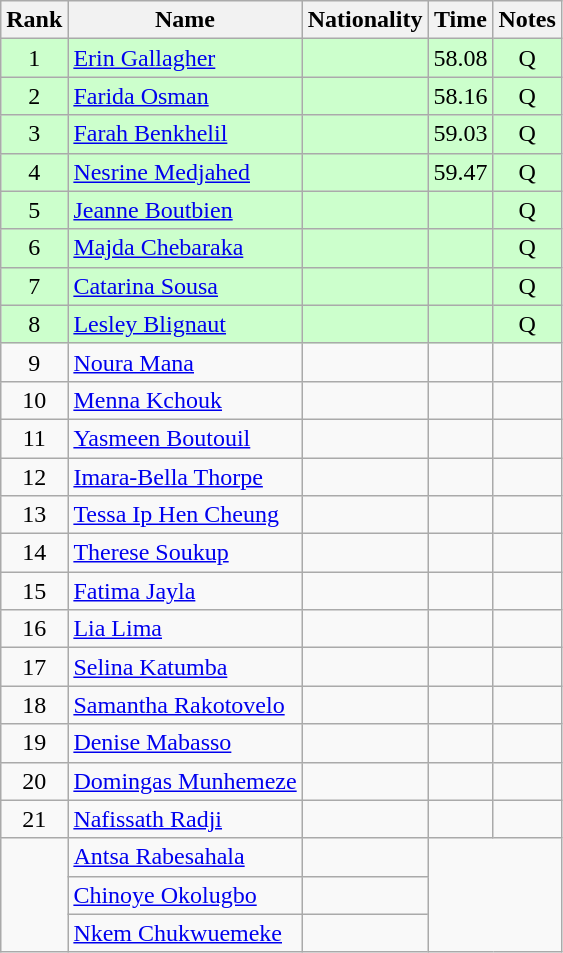<table class="wikitable sortable" style="text-align:center">
<tr>
<th>Rank</th>
<th>Name</th>
<th>Nationality</th>
<th>Time</th>
<th>Notes</th>
</tr>
<tr bgcolor=ccffcc>
<td>1</td>
<td align=left><a href='#'>Erin Gallagher</a></td>
<td align=left></td>
<td>58.08</td>
<td>Q</td>
</tr>
<tr bgcolor=ccffcc>
<td>2</td>
<td align=left><a href='#'>Farida Osman</a></td>
<td align=left></td>
<td>58.16</td>
<td>Q</td>
</tr>
<tr bgcolor=ccffcc>
<td>3</td>
<td align=left><a href='#'>Farah Benkhelil</a></td>
<td align=left></td>
<td>59.03</td>
<td>Q</td>
</tr>
<tr bgcolor=ccffcc>
<td>4</td>
<td align=left><a href='#'>Nesrine Medjahed</a></td>
<td align=left></td>
<td>59.47</td>
<td>Q</td>
</tr>
<tr bgcolor=ccffcc>
<td>5</td>
<td align=left><a href='#'>Jeanne Boutbien</a></td>
<td align=left></td>
<td></td>
<td>Q</td>
</tr>
<tr bgcolor=ccffcc>
<td>6</td>
<td align=left><a href='#'>Majda Chebaraka</a></td>
<td align=left></td>
<td></td>
<td>Q</td>
</tr>
<tr bgcolor=ccffcc>
<td>7</td>
<td align=left><a href='#'>Catarina Sousa</a></td>
<td align=left></td>
<td></td>
<td>Q</td>
</tr>
<tr bgcolor=ccffcc>
<td>8</td>
<td align=left><a href='#'>Lesley Blignaut</a></td>
<td align=left></td>
<td></td>
<td>Q</td>
</tr>
<tr>
<td>9</td>
<td align=left><a href='#'>Noura Mana</a></td>
<td align=left></td>
<td></td>
<td></td>
</tr>
<tr>
<td>10</td>
<td align=left><a href='#'>Menna Kchouk</a></td>
<td align=left></td>
<td></td>
<td></td>
</tr>
<tr>
<td>11</td>
<td align=left><a href='#'>Yasmeen Boutouil</a></td>
<td align=left></td>
<td></td>
<td></td>
</tr>
<tr>
<td>12</td>
<td align=left><a href='#'>Imara-Bella Thorpe</a></td>
<td align=left></td>
<td></td>
<td></td>
</tr>
<tr>
<td>13</td>
<td align=left><a href='#'>Tessa Ip Hen Cheung</a></td>
<td align=left></td>
<td></td>
<td></td>
</tr>
<tr>
<td>14</td>
<td align=left><a href='#'>Therese Soukup</a></td>
<td align=left></td>
<td></td>
<td></td>
</tr>
<tr>
<td>15</td>
<td align=left><a href='#'>Fatima Jayla</a></td>
<td align=left></td>
<td></td>
<td></td>
</tr>
<tr>
<td>16</td>
<td align=left><a href='#'>Lia Lima</a></td>
<td align=left></td>
<td></td>
<td></td>
</tr>
<tr>
<td>17</td>
<td align=left><a href='#'>Selina Katumba</a></td>
<td align=left></td>
<td></td>
<td></td>
</tr>
<tr>
<td>18</td>
<td align=left><a href='#'>Samantha Rakotovelo</a></td>
<td align=left></td>
<td></td>
<td></td>
</tr>
<tr>
<td>19</td>
<td align=left><a href='#'>Denise Mabasso</a></td>
<td align=left></td>
<td></td>
<td></td>
</tr>
<tr>
<td>20</td>
<td align=left><a href='#'>Domingas Munhemeze</a></td>
<td align=left></td>
<td></td>
<td></td>
</tr>
<tr>
<td>21</td>
<td align=left><a href='#'>Nafissath Radji</a></td>
<td align=left></td>
<td></td>
<td></td>
</tr>
<tr>
<td rowspan=3></td>
<td align=left><a href='#'>Antsa Rabesahala</a></td>
<td align=left></td>
<td colspan=2 rowspan=3></td>
</tr>
<tr>
<td align=left><a href='#'>Chinoye Okolugbo</a></td>
<td align=left></td>
</tr>
<tr>
<td align=left><a href='#'>Nkem Chukwuemeke</a></td>
<td align=left></td>
</tr>
</table>
